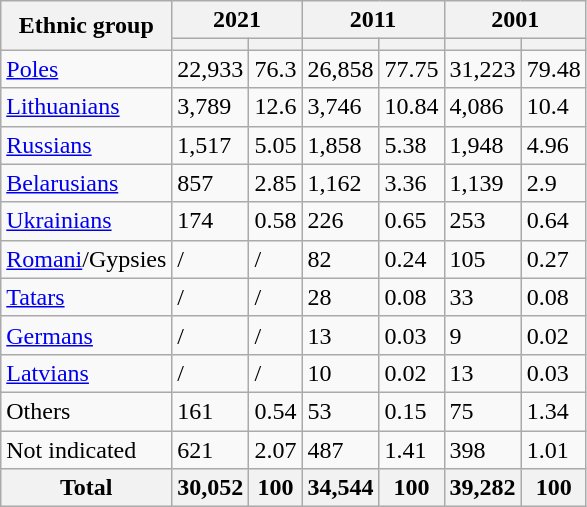<table class="wikitable sortable">
<tr>
<th rowspan="2">Ethnic group</th>
<th colspan="2">2021</th>
<th colspan="2">2011</th>
<th colspan="2">2001</th>
</tr>
<tr>
<th><a href='#'></a></th>
<th></th>
<th></th>
<th></th>
<th></th>
<th></th>
</tr>
<tr>
<td><a href='#'>Poles</a></td>
<td>22,933</td>
<td>76.3</td>
<td>26,858</td>
<td>77.75</td>
<td>31,223</td>
<td>79.48</td>
</tr>
<tr>
<td><a href='#'>Lithuanians</a></td>
<td>3,789</td>
<td>12.6</td>
<td>3,746</td>
<td>10.84</td>
<td>4,086</td>
<td>10.4</td>
</tr>
<tr>
<td><a href='#'>Russians</a></td>
<td>1,517</td>
<td>5.05</td>
<td>1,858</td>
<td>5.38</td>
<td>1,948</td>
<td>4.96</td>
</tr>
<tr>
<td><a href='#'>Belarusians</a></td>
<td>857</td>
<td>2.85</td>
<td>1,162</td>
<td>3.36</td>
<td>1,139</td>
<td>2.9</td>
</tr>
<tr>
<td><a href='#'>Ukrainians</a></td>
<td>174</td>
<td>0.58</td>
<td>226</td>
<td>0.65</td>
<td>253</td>
<td>0.64</td>
</tr>
<tr>
<td><a href='#'>Romani</a>/Gypsies</td>
<td>/</td>
<td>/</td>
<td>82</td>
<td>0.24</td>
<td>105</td>
<td>0.27</td>
</tr>
<tr>
<td><a href='#'>Tatars</a></td>
<td>/</td>
<td>/</td>
<td>28</td>
<td>0.08</td>
<td>33</td>
<td>0.08</td>
</tr>
<tr>
<td><a href='#'>Germans</a></td>
<td>/</td>
<td>/</td>
<td>13</td>
<td>0.03</td>
<td>9</td>
<td>0.02</td>
</tr>
<tr>
<td><a href='#'>Latvians</a></td>
<td>/</td>
<td>/</td>
<td>10</td>
<td>0.02</td>
<td>13</td>
<td>0.03</td>
</tr>
<tr>
<td>Others</td>
<td>161</td>
<td>0.54</td>
<td>53</td>
<td>0.15</td>
<td>75</td>
<td>1.34</td>
</tr>
<tr>
<td>Not indicated</td>
<td>621</td>
<td>2.07</td>
<td>487</td>
<td>1.41</td>
<td>398</td>
<td>1.01</td>
</tr>
<tr>
<th>Total</th>
<th>30,052</th>
<th>100</th>
<th>34,544</th>
<th>100</th>
<th>39,282</th>
<th>100</th>
</tr>
</table>
